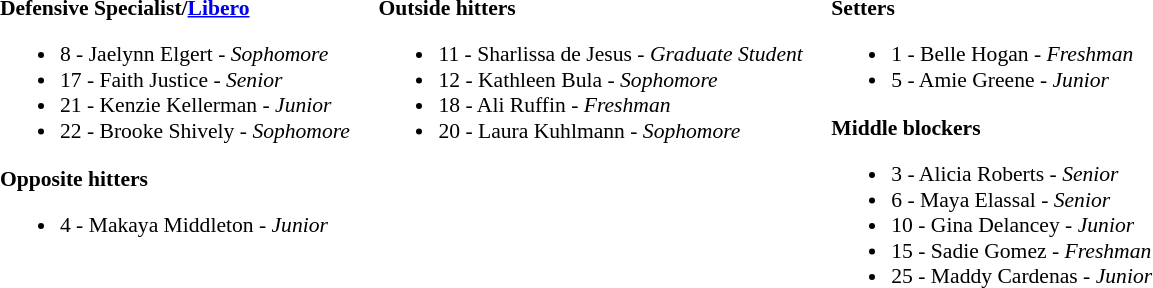<table class="toccolours" style="border-collapse:collapse; font-size:90%;">
<tr>
<td colspan="7" style=></td>
</tr>
<tr>
</tr>
<tr>
<td width="03"> </td>
<td valign="top"><br><strong>Defensive Specialist/<a href='#'>Libero</a></strong><ul><li>8 - Jaelynn Elgert - <em>Sophomore</em></li><li>17 - Faith Justice - <em>Senior</em></li><li>21 - Kenzie Kellerman - <em>Junior</em></li><li>22 - Brooke Shively - <em>Sophomore</em></li></ul><strong>Opposite hitters</strong><ul><li>4 - Makaya Middleton - <em>Junior</em></li></ul></td>
<td width="15"> </td>
<td valign="top"><br><strong>Outside hitters</strong><ul><li>11 - Sharlissa de Jesus - <em>Graduate Student</em></li><li>12 - Kathleen Bula - <em>Sophomore</em></li><li>18 - Ali Ruffin - <em>Freshman</em></li><li>20 - Laura Kuhlmann - <em> Sophomore</em></li></ul></td>
<td width="15"> </td>
<td valign="top"><br><strong>Setters</strong><ul><li>1 - Belle Hogan - <em>Freshman</em></li><li>5 - Amie Greene - <em>Junior</em></li></ul><strong>Middle blockers</strong><ul><li>3 - Alicia Roberts  - <em>Senior</em></li><li>6 - Maya Elassal - <em>Senior</em></li><li>10 - Gina Delancey - <em>Junior</em></li><li>15 - Sadie Gomez - <em>Freshman</em></li><li>25 - Maddy Cardenas - <em>Junior</em></li></ul></td>
</tr>
</table>
